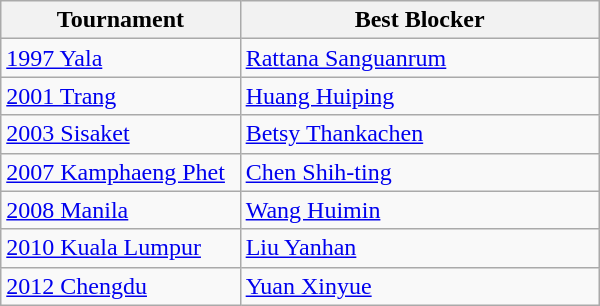<table class=wikitable style="width: 400px;">
<tr>
<th style="width: 40%;">Tournament</th>
<th style="width: 60%;">Best Blocker</th>
</tr>
<tr>
<td><a href='#'>1997 Yala</a></td>
<td> <a href='#'>Rattana Sanguanrum</a></td>
</tr>
<tr>
<td><a href='#'>2001 Trang</a></td>
<td> <a href='#'>Huang Huiping</a></td>
</tr>
<tr>
<td><a href='#'>2003 Sisaket</a></td>
<td> <a href='#'>Betsy Thankachen</a></td>
</tr>
<tr>
<td><a href='#'>2007 Kamphaeng Phet</a></td>
<td> <a href='#'>Chen Shih-ting</a></td>
</tr>
<tr>
<td><a href='#'>2008 Manila</a></td>
<td> <a href='#'>Wang Huimin</a></td>
</tr>
<tr>
<td><a href='#'>2010 Kuala Lumpur</a></td>
<td> <a href='#'>Liu Yanhan</a></td>
</tr>
<tr>
<td><a href='#'>2012 Chengdu</a></td>
<td> <a href='#'>Yuan Xinyue</a></td>
</tr>
</table>
